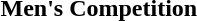<table>
<tr>
<td><strong>Men's Competition</strong></td>
<td></td>
<td></td>
<td></td>
</tr>
<tr>
</tr>
</table>
